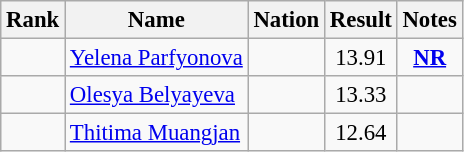<table class="wikitable sortable" style="text-align:center;font-size:95%">
<tr>
<th>Rank</th>
<th>Name</th>
<th>Nation</th>
<th>Result</th>
<th>Notes</th>
</tr>
<tr>
<td></td>
<td align=left><a href='#'>Yelena Parfyonova</a></td>
<td align=left></td>
<td>13.91</td>
<td><strong><a href='#'>NR</a></strong></td>
</tr>
<tr>
<td></td>
<td align=left><a href='#'>Olesya Belyayeva</a></td>
<td align=left></td>
<td>13.33</td>
<td></td>
</tr>
<tr>
<td></td>
<td align=left><a href='#'>Thitima Muangjan</a></td>
<td align=left></td>
<td>12.64</td>
<td></td>
</tr>
</table>
